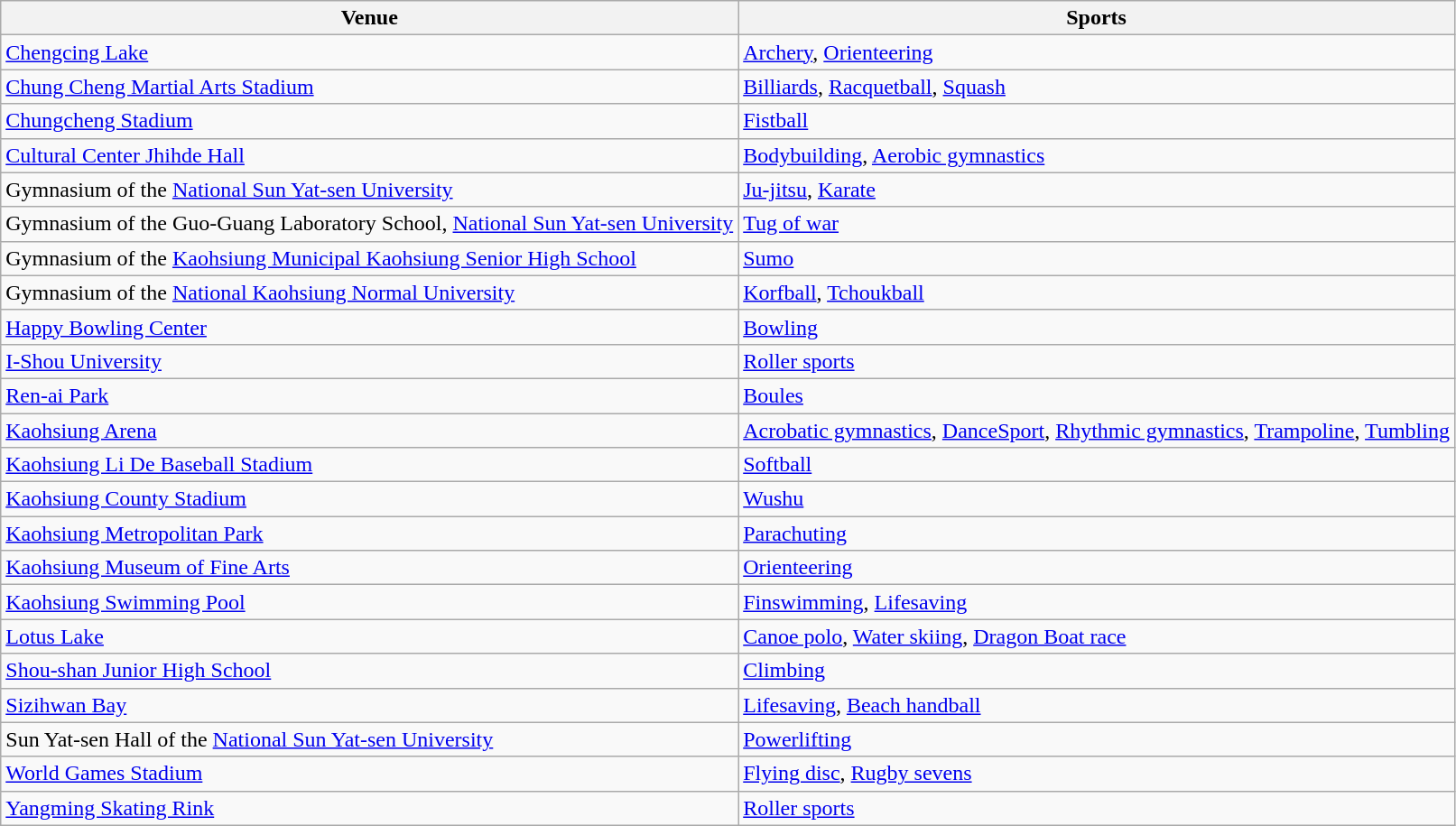<table class="wikitable sortable">
<tr>
<th>Venue</th>
<th>Sports</th>
</tr>
<tr>
<td><a href='#'>Chengcing Lake</a></td>
<td><a href='#'>Archery</a>, <a href='#'>Orienteering</a></td>
</tr>
<tr>
<td><a href='#'>Chung Cheng Martial Arts Stadium</a></td>
<td><a href='#'>Billiards</a>, <a href='#'>Racquetball</a>, <a href='#'>Squash</a></td>
</tr>
<tr>
<td><a href='#'>Chungcheng Stadium</a></td>
<td><a href='#'>Fistball</a></td>
</tr>
<tr>
<td><a href='#'>Cultural Center Jhihde Hall</a></td>
<td><a href='#'>Bodybuilding</a>, <a href='#'>Aerobic gymnastics</a></td>
</tr>
<tr>
<td>Gymnasium of the <a href='#'>National Sun Yat-sen University</a></td>
<td><a href='#'>Ju-jitsu</a>, <a href='#'>Karate</a></td>
</tr>
<tr>
<td>Gymnasium of the Guo-Guang Laboratory School, <a href='#'>National Sun Yat-sen University</a></td>
<td><a href='#'>Tug of war</a></td>
</tr>
<tr>
<td>Gymnasium of the <a href='#'>Kaohsiung Municipal Kaohsiung Senior High School</a></td>
<td><a href='#'>Sumo</a></td>
</tr>
<tr>
<td>Gymnasium of the <a href='#'>National Kaohsiung Normal University</a></td>
<td><a href='#'>Korfball</a>, <a href='#'>Tchoukball</a></td>
</tr>
<tr>
<td><a href='#'>Happy Bowling Center</a></td>
<td><a href='#'>Bowling</a></td>
</tr>
<tr>
<td><a href='#'>I-Shou University</a></td>
<td><a href='#'>Roller sports</a></td>
</tr>
<tr>
<td><a href='#'>Ren-ai Park</a></td>
<td><a href='#'>Boules</a></td>
</tr>
<tr>
<td><a href='#'>Kaohsiung Arena</a></td>
<td><a href='#'>Acrobatic gymnastics</a>, <a href='#'>DanceSport</a>, <a href='#'>Rhythmic gymnastics</a>, <a href='#'>Trampoline</a>, <a href='#'>Tumbling</a></td>
</tr>
<tr>
<td><a href='#'>Kaohsiung Li De Baseball Stadium</a></td>
<td><a href='#'>Softball</a></td>
</tr>
<tr>
<td><a href='#'>Kaohsiung County Stadium</a></td>
<td><a href='#'>Wushu</a></td>
</tr>
<tr>
<td><a href='#'>Kaohsiung Metropolitan Park</a></td>
<td><a href='#'>Parachuting</a></td>
</tr>
<tr>
<td><a href='#'>Kaohsiung Museum of Fine Arts</a></td>
<td><a href='#'>Orienteering</a></td>
</tr>
<tr>
<td><a href='#'>Kaohsiung Swimming Pool</a></td>
<td><a href='#'>Finswimming</a>, <a href='#'>Lifesaving</a></td>
</tr>
<tr>
<td><a href='#'>Lotus Lake</a></td>
<td><a href='#'>Canoe polo</a>, <a href='#'>Water skiing</a>, <a href='#'>Dragon Boat race</a></td>
</tr>
<tr>
<td><a href='#'>Shou-shan Junior High School</a></td>
<td><a href='#'>Climbing</a></td>
</tr>
<tr>
<td><a href='#'>Sizihwan Bay</a></td>
<td><a href='#'>Lifesaving</a>, <a href='#'>Beach handball</a></td>
</tr>
<tr>
<td>Sun Yat-sen Hall of the <a href='#'>National Sun Yat-sen University</a></td>
<td><a href='#'>Powerlifting</a></td>
</tr>
<tr>
<td><a href='#'>World Games Stadium</a></td>
<td><a href='#'>Flying disc</a>, <a href='#'>Rugby sevens</a></td>
</tr>
<tr>
<td><a href='#'>Yangming Skating Rink</a></td>
<td><a href='#'>Roller sports</a></td>
</tr>
</table>
